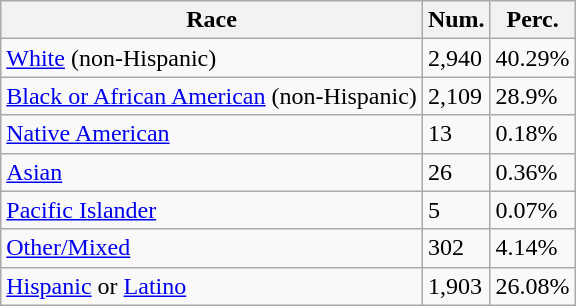<table class="wikitable">
<tr>
<th>Race</th>
<th>Num.</th>
<th>Perc.</th>
</tr>
<tr>
<td><a href='#'>White</a> (non-Hispanic)</td>
<td>2,940</td>
<td>40.29%</td>
</tr>
<tr>
<td><a href='#'>Black or African American</a> (non-Hispanic)</td>
<td>2,109</td>
<td>28.9%</td>
</tr>
<tr>
<td><a href='#'>Native American</a></td>
<td>13</td>
<td>0.18%</td>
</tr>
<tr>
<td><a href='#'>Asian</a></td>
<td>26</td>
<td>0.36%</td>
</tr>
<tr>
<td><a href='#'>Pacific Islander</a></td>
<td>5</td>
<td>0.07%</td>
</tr>
<tr>
<td><a href='#'>Other/Mixed</a></td>
<td>302</td>
<td>4.14%</td>
</tr>
<tr>
<td><a href='#'>Hispanic</a> or <a href='#'>Latino</a></td>
<td>1,903</td>
<td>26.08%</td>
</tr>
</table>
